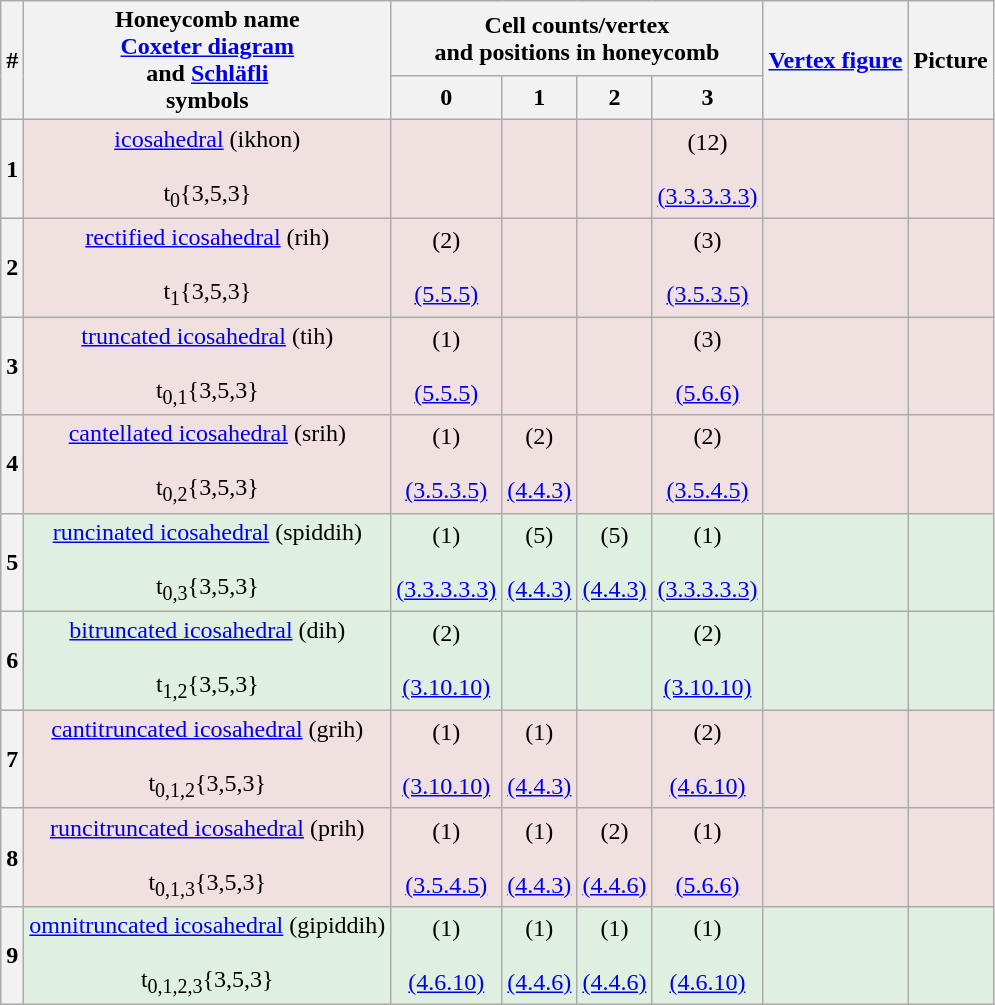<table class="wikitable">
<tr>
<th rowspan=2>#</th>
<th rowspan=2>Honeycomb name<br><a href='#'>Coxeter diagram</a><br>and <a href='#'>Schläfli</a><br>symbols</th>
<th colspan=4>Cell counts/vertex<br>and positions in honeycomb</th>
<th rowspan=2><a href='#'>Vertex figure</a></th>
<th rowspan=2>Picture</th>
</tr>
<tr align=center>
<th>0<br></th>
<th>1<br></th>
<th>2<br></th>
<th>3<br></th>
</tr>
<tr align=center BGCOLOR="#f0e0e0">
<th>1</th>
<td><a href='#'>icosahedral</a> (ikhon)<br><br>t<sub>0</sub>{3,5,3}</td>
<td> </td>
<td> </td>
<td> </td>
<td>(12)<br><br><a href='#'>(3.3.3.3.3)</a></td>
<td></td>
<td></td>
</tr>
<tr align=center BGCOLOR="#f0e0e0">
<th>2</th>
<td><a href='#'>rectified icosahedral</a> (rih)<br><br>t<sub>1</sub>{3,5,3}</td>
<td>(2)<br><br><a href='#'>(5.5.5)</a></td>
<td> </td>
<td> </td>
<td>(3)<br><br><a href='#'>(3.5.3.5)</a></td>
<td></td>
<td></td>
</tr>
<tr align=center BGCOLOR="#f0e0e0">
<th>3</th>
<td><a href='#'>truncated icosahedral</a> (tih)<br><br>t<sub>0,1</sub>{3,5,3}</td>
<td>(1)<br><br><a href='#'>(5.5.5)</a></td>
<td> </td>
<td> </td>
<td>(3)<br><br><a href='#'>(5.6.6)</a></td>
<td></td>
<td></td>
</tr>
<tr align=center BGCOLOR="#f0e0e0">
<th>4</th>
<td><a href='#'>cantellated icosahedral</a> (srih)<br><br>t<sub>0,2</sub>{3,5,3}</td>
<td>(1)<br><br><a href='#'>(3.5.3.5)</a></td>
<td>(2)<br><br><a href='#'>(4.4.3)</a></td>
<td> </td>
<td>(2)<br><br><a href='#'>(3.5.4.5)</a></td>
<td></td>
<td></td>
</tr>
<tr align=center BGCOLOR="#e0f0e0">
<th>5</th>
<td><a href='#'>runcinated icosahedral</a> (spiddih)<br><br>t<sub>0,3</sub>{3,5,3}</td>
<td>(1)<br><br><a href='#'>(3.3.3.3.3)</a></td>
<td>(5)<br><br><a href='#'>(4.4.3)</a></td>
<td>(5)<br><br><a href='#'>(4.4.3)</a></td>
<td>(1)<br><br><a href='#'>(3.3.3.3.3)</a></td>
<td></td>
<td></td>
</tr>
<tr align=center BGCOLOR="#e0f0e0">
<th>6</th>
<td><a href='#'>bitruncated icosahedral</a> (dih)<br><br>t<sub>1,2</sub>{3,5,3}</td>
<td>(2)<br><br><a href='#'>(3.10.10)</a></td>
<td> </td>
<td> </td>
<td>(2)<br><br><a href='#'>(3.10.10)</a></td>
<td></td>
<td></td>
</tr>
<tr align=center BGCOLOR="#f0e0e0">
<th>7</th>
<td><a href='#'>cantitruncated icosahedral</a> (grih)<br><br>t<sub>0,1,2</sub>{3,5,3}</td>
<td>(1)<br><br><a href='#'>(3.10.10)</a></td>
<td>(1)<br><br><a href='#'>(4.4.3)</a></td>
<td> </td>
<td>(2)<br><br><a href='#'>(4.6.10)</a></td>
<td></td>
<td></td>
</tr>
<tr align=center BGCOLOR="#f0e0e0">
<th>8</th>
<td><a href='#'>runcitruncated icosahedral</a> (prih)<br><br>t<sub>0,1,3</sub>{3,5,3}</td>
<td>(1)<br><br><a href='#'>(3.5.4.5)</a></td>
<td>(1)<br><br><a href='#'>(4.4.3)</a></td>
<td>(2)<br><br><a href='#'>(4.4.6)</a></td>
<td>(1)<br><br><a href='#'>(5.6.6)</a></td>
<td></td>
<td></td>
</tr>
<tr align=center BGCOLOR="#e0f0e0">
<th>9</th>
<td><a href='#'>omnitruncated icosahedral</a> (gipiddih)<br><br>t<sub>0,1,2,3</sub>{3,5,3}</td>
<td>(1)<br><br><a href='#'>(4.6.10)</a></td>
<td>(1)<br><br><a href='#'>(4.4.6)</a></td>
<td>(1)<br><br><a href='#'>(4.4.6)</a></td>
<td>(1)<br><br><a href='#'>(4.6.10)</a></td>
<td></td>
<td></td>
</tr>
</table>
